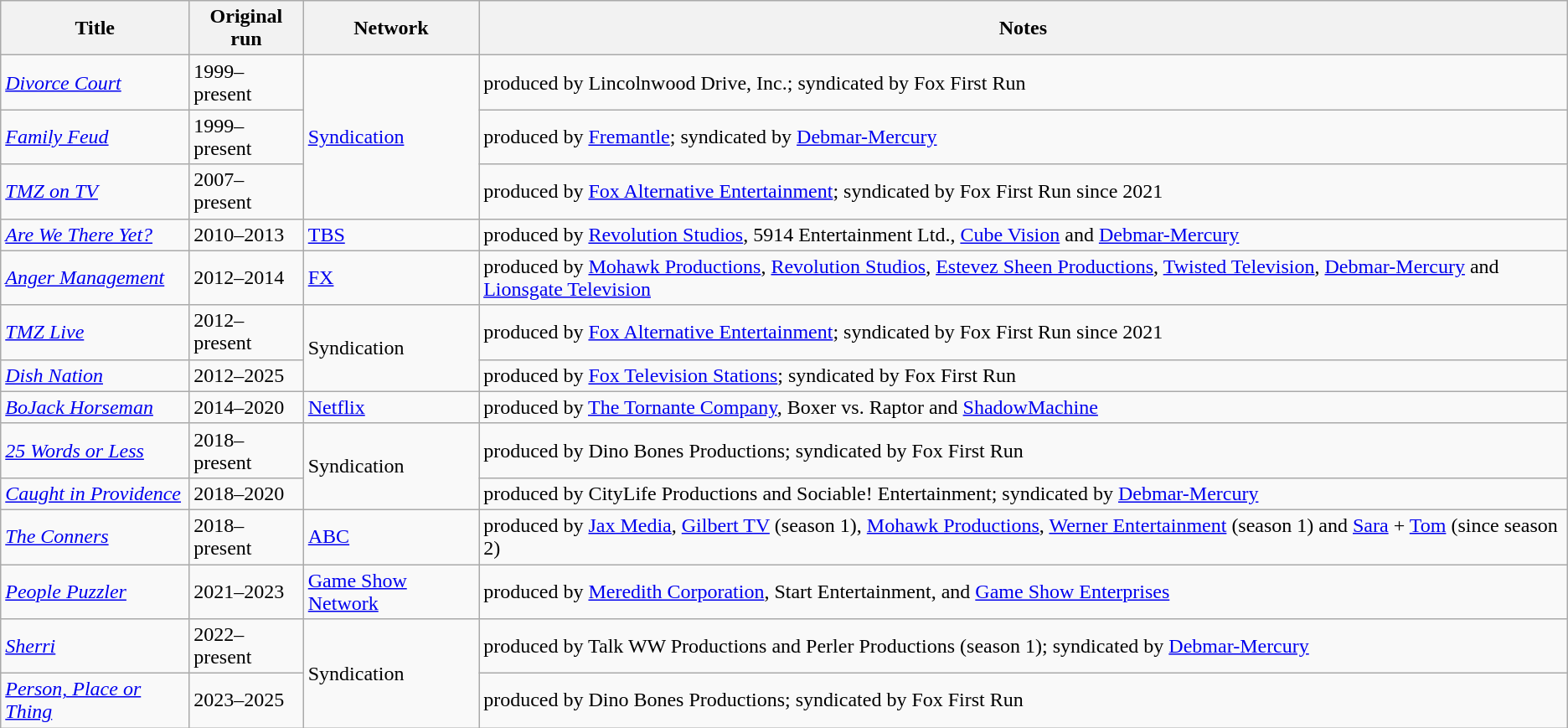<table class="wikitable sortable">
<tr>
<th>Title</th>
<th>Original run</th>
<th>Network</th>
<th>Notes</th>
</tr>
<tr>
<td><em><a href='#'>Divorce Court</a></em></td>
<td>1999–present</td>
<td rowspan="3"><a href='#'>Syndication</a></td>
<td>produced by Lincolnwood Drive, Inc.; syndicated by Fox First Run</td>
</tr>
<tr>
<td><em><a href='#'>Family Feud</a></em></td>
<td>1999–present</td>
<td>produced by <a href='#'>Fremantle</a>; syndicated by <a href='#'>Debmar-Mercury</a></td>
</tr>
<tr>
<td><em><a href='#'>TMZ on TV</a></em></td>
<td>2007–present</td>
<td>produced by <a href='#'>Fox Alternative Entertainment</a>; syndicated by Fox First Run since 2021</td>
</tr>
<tr>
<td><em><a href='#'>Are We There Yet?</a></em></td>
<td>2010–2013</td>
<td><a href='#'>TBS</a></td>
<td>produced by <a href='#'>Revolution Studios</a>, 5914 Entertainment Ltd., <a href='#'>Cube Vision</a> and <a href='#'>Debmar-Mercury</a></td>
</tr>
<tr>
<td><em><a href='#'>Anger Management</a></em></td>
<td>2012–2014</td>
<td><a href='#'>FX</a></td>
<td>produced by <a href='#'>Mohawk Productions</a>, <a href='#'>Revolution Studios</a>, <a href='#'>Estevez Sheen Productions</a>, <a href='#'>Twisted Television</a>, <a href='#'>Debmar-Mercury</a> and <a href='#'>Lionsgate Television</a></td>
</tr>
<tr>
<td><em><a href='#'>TMZ Live</a></em></td>
<td>2012–present</td>
<td rowspan="2">Syndication</td>
<td>produced by <a href='#'>Fox Alternative Entertainment</a>; syndicated by Fox First Run since 2021</td>
</tr>
<tr>
<td><em><a href='#'>Dish Nation</a></em></td>
<td>2012–2025</td>
<td>produced by <a href='#'>Fox Television Stations</a>; syndicated by Fox First Run</td>
</tr>
<tr>
<td><em><a href='#'>BoJack Horseman</a></em></td>
<td>2014–2020</td>
<td><a href='#'>Netflix</a></td>
<td>produced by <a href='#'>The Tornante Company</a>, Boxer vs. Raptor and <a href='#'>ShadowMachine</a></td>
</tr>
<tr>
<td><em><a href='#'>25 Words or Less</a></em></td>
<td>2018–present</td>
<td rowspan="2">Syndication</td>
<td>produced by Dino Bones Productions; syndicated by Fox First Run</td>
</tr>
<tr>
<td><em><a href='#'>Caught in Providence</a></em></td>
<td>2018–2020</td>
<td>produced by CityLife Productions and Sociable! Entertainment; syndicated by <a href='#'>Debmar-Mercury</a></td>
</tr>
<tr>
<td><em><a href='#'>The Conners</a></em></td>
<td>2018–present</td>
<td><a href='#'>ABC</a></td>
<td>produced by <a href='#'>Jax Media</a>, <a href='#'>Gilbert TV</a> (season 1), <a href='#'>Mohawk Productions</a>, <a href='#'>Werner Entertainment</a> (season 1) and <a href='#'>Sara</a> + <a href='#'>Tom</a> (since season 2)</td>
</tr>
<tr>
<td><em><a href='#'>People Puzzler</a></em></td>
<td>2021–2023</td>
<td><a href='#'>Game Show Network</a></td>
<td>produced by <a href='#'>Meredith Corporation</a>, Start Entertainment, and <a href='#'>Game Show Enterprises</a></td>
</tr>
<tr>
<td><em><a href='#'>Sherri</a></em></td>
<td>2022–present</td>
<td rowspan="2">Syndication</td>
<td>produced by Talk WW Productions and Perler Productions (season 1); syndicated by <a href='#'>Debmar-Mercury</a></td>
</tr>
<tr>
<td><em><a href='#'>Person, Place or Thing</a></em></td>
<td>2023–2025</td>
<td>produced by Dino Bones Productions; syndicated by Fox First Run</td>
</tr>
</table>
